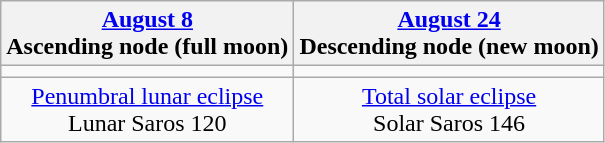<table class="wikitable">
<tr>
<th><a href='#'>August 8</a><br>Ascending node (full moon)<br></th>
<th><a href='#'>August 24</a><br>Descending node (new moon)<br></th>
</tr>
<tr>
<td></td>
<td></td>
</tr>
<tr align=center>
<td><a href='#'>Penumbral lunar eclipse</a><br>Lunar Saros 120</td>
<td><a href='#'>Total solar eclipse</a><br>Solar Saros 146</td>
</tr>
</table>
